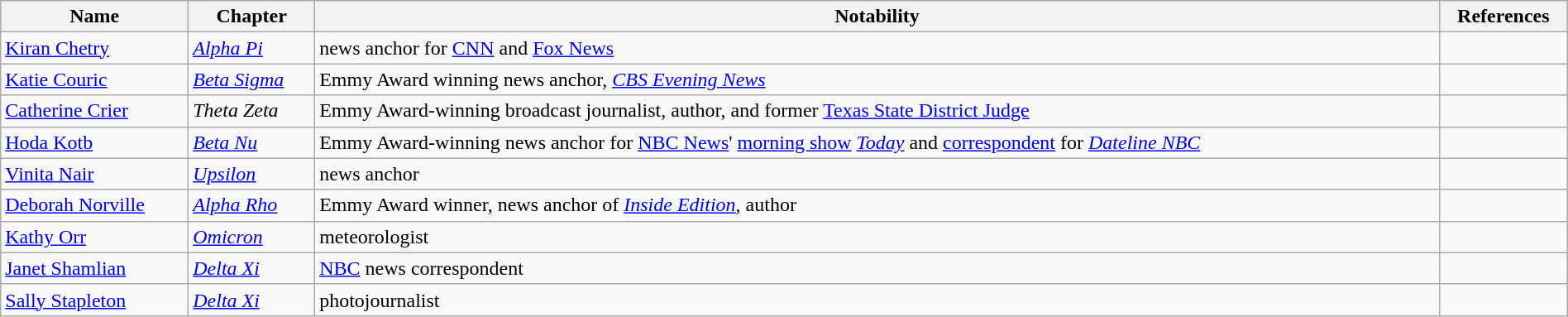<table class="wikitable sortable" style="width:100%;">
<tr>
<th>Name</th>
<th>Chapter</th>
<th>Notability</th>
<th>References</th>
</tr>
<tr>
<td><a href='#'>Kiran Chetry</a></td>
<td><a href='#'><em>Alpha Pi</em></a></td>
<td>news anchor for <a href='#'>CNN</a> and <a href='#'>Fox News</a></td>
<td></td>
</tr>
<tr>
<td><a href='#'>Katie Couric</a></td>
<td><a href='#'><em>Beta Sigma</em></a></td>
<td>Emmy Award winning news anchor, <em><a href='#'>CBS Evening News</a></em></td>
<td></td>
</tr>
<tr>
<td><a href='#'>Catherine Crier</a></td>
<td><em>Theta Zeta</em></td>
<td>Emmy Award-winning broadcast journalist, author, and former <a href='#'>Texas State District Judge</a></td>
<td></td>
</tr>
<tr>
<td><a href='#'>Hoda Kotb</a></td>
<td><a href='#'><em>Beta Nu</em></a></td>
<td>Emmy Award-winning news anchor for <a href='#'>NBC News</a>' <a href='#'>morning show</a> <em><a href='#'>Today</a></em> and <a href='#'>correspondent</a> for <em><a href='#'>Dateline NBC</a></em></td>
<td></td>
</tr>
<tr>
<td><a href='#'>Vinita Nair</a></td>
<td><a href='#'><em>Upsilon</em></a></td>
<td>news anchor</td>
<td></td>
</tr>
<tr>
<td><a href='#'>Deborah Norville</a></td>
<td><a href='#'><em>Alpha Rho</em></a></td>
<td>Emmy Award winner, news anchor of <em><a href='#'>Inside Edition</a>,</em> author</td>
<td></td>
</tr>
<tr>
<td><a href='#'>Kathy Orr</a></td>
<td><a href='#'><em>Omicron</em></a></td>
<td>meteorologist</td>
<td></td>
</tr>
<tr>
<td><a href='#'>Janet Shamlian</a></td>
<td><a href='#'><em>Delta Xi</em></a></td>
<td><a href='#'>NBC</a> news correspondent</td>
<td></td>
</tr>
<tr>
<td><a href='#'>Sally Stapleton</a></td>
<td><a href='#'><em>Delta Xi</em></a></td>
<td>photojournalist</td>
<td></td>
</tr>
</table>
